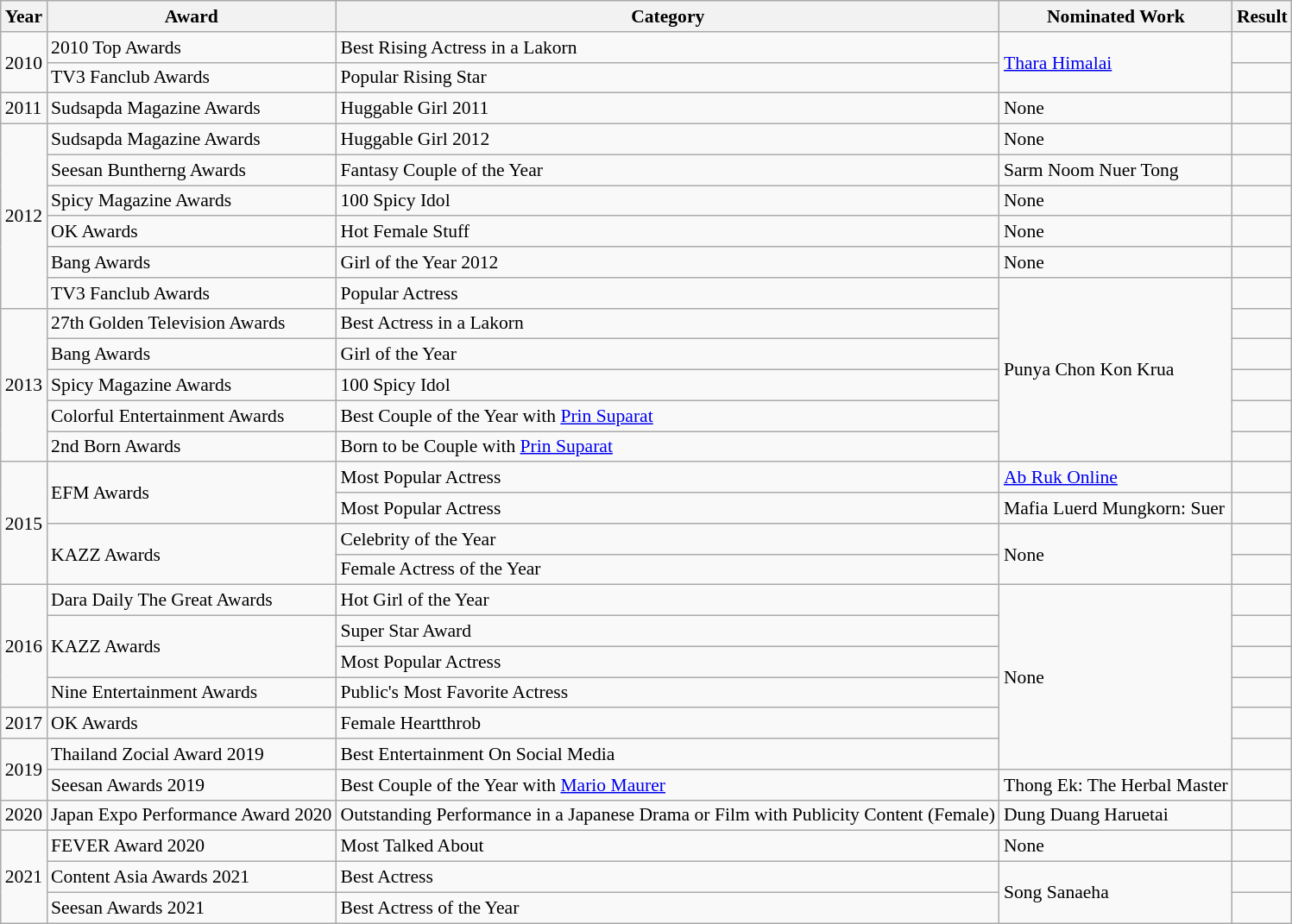<table class="wikitable" style="font-size: 90%;">
<tr>
<th>Year</th>
<th>Award</th>
<th>Category</th>
<th>Nominated Work</th>
<th>Result</th>
</tr>
<tr>
<td rowspan="2">2010</td>
<td>2010 Top Awards</td>
<td>Best Rising Actress in a Lakorn</td>
<td rowspan="2"><a href='#'>Thara Himalai</a></td>
<td></td>
</tr>
<tr>
<td>TV3 Fanclub Awards</td>
<td>Popular Rising Star</td>
<td></td>
</tr>
<tr>
<td>2011</td>
<td>Sudsapda Magazine Awards</td>
<td>Huggable Girl 2011</td>
<td>None</td>
<td></td>
</tr>
<tr>
<td rowspan="6">2012</td>
<td>Sudsapda Magazine Awards</td>
<td>Huggable Girl 2012 </td>
<td>None</td>
<td></td>
</tr>
<tr>
<td>Seesan Buntherng Awards</td>
<td>Fantasy Couple of the Year </td>
<td>Sarm Noom Nuer Tong</td>
<td></td>
</tr>
<tr>
<td>Spicy Magazine Awards</td>
<td>100 Spicy Idol</td>
<td>None</td>
<td></td>
</tr>
<tr>
<td>OK Awards</td>
<td>Hot Female Stuff </td>
<td>None</td>
<td></td>
</tr>
<tr>
<td>Bang Awards</td>
<td>Girl of the Year 2012  </td>
<td>None</td>
<td></td>
</tr>
<tr>
<td>TV3 Fanclub Awards</td>
<td>Popular Actress</td>
<td rowspan="6">Punya Chon Kon Krua</td>
<td></td>
</tr>
<tr>
<td rowspan="5">2013</td>
<td>27th Golden Television Awards</td>
<td>Best Actress in a Lakorn </td>
<td></td>
</tr>
<tr>
<td>Bang Awards</td>
<td>Girl of the Year</td>
<td></td>
</tr>
<tr>
<td>Spicy Magazine Awards</td>
<td>100 Spicy Idol</td>
<td></td>
</tr>
<tr>
<td>Colorful Entertainment Awards</td>
<td>Best Couple of the Year with <a href='#'>Prin Suparat</a></td>
<td></td>
</tr>
<tr>
<td>2nd Born Awards</td>
<td>Born to be Couple with <a href='#'>Prin Suparat</a></td>
<td></td>
</tr>
<tr>
<td rowspan="4">2015</td>
<td rowspan="2">EFM Awards</td>
<td>Most Popular Actress</td>
<td><a href='#'>Ab Ruk Online</a></td>
<td></td>
</tr>
<tr>
<td>Most Popular Actress</td>
<td Mafia Luerd Mungkorn>Mafia Luerd Mungkorn: Suer</td>
<td></td>
</tr>
<tr>
<td rowspan="2">KAZZ Awards</td>
<td>Celebrity of the Year</td>
<td rowspan="2">None</td>
<td></td>
</tr>
<tr>
<td>Female Actress of the Year</td>
<td></td>
</tr>
<tr>
<td rowspan="4">2016</td>
<td>Dara Daily The Great Awards</td>
<td>Hot Girl of the Year</td>
<td rowspan="6">None</td>
<td></td>
</tr>
<tr>
<td rowspan="2">KAZZ Awards</td>
<td>Super Star Award</td>
<td></td>
</tr>
<tr>
<td>Most Popular Actress</td>
<td></td>
</tr>
<tr>
<td>Nine Entertainment Awards</td>
<td>Public's Most Favorite Actress</td>
<td></td>
</tr>
<tr>
<td rowspan="1">2017</td>
<td>OK Awards</td>
<td>Female Heartthrob</td>
<td></td>
</tr>
<tr>
<td rowspan="2">2019</td>
<td>Thailand Zocial Award 2019</td>
<td>Best Entertainment On Social Media</td>
<td></td>
</tr>
<tr>
<td>Seesan Awards 2019</td>
<td>Best Couple of the Year with <a href='#'>Mario Maurer</a></td>
<td>Thong Ek: The Herbal Master</td>
<td></td>
</tr>
<tr>
<td rowspan="1">2020</td>
<td>Japan Expo Performance Award 2020</td>
<td>Outstanding Performance in a Japanese Drama or Film with Publicity Content (Female)</td>
<td>Dung Duang Haruetai</td>
<td></td>
</tr>
<tr>
<td rowspan="3">2021</td>
<td>FEVER Award 2020</td>
<td>Most Talked About</td>
<td>None</td>
<td></td>
</tr>
<tr>
<td>Content Asia Awards 2021</td>
<td>Best Actress</td>
<td rowspan="2">Song Sanaeha</td>
<td></td>
</tr>
<tr>
<td>Seesan Awards 2021</td>
<td>Best Actress of the Year</td>
<td></td>
</tr>
</table>
